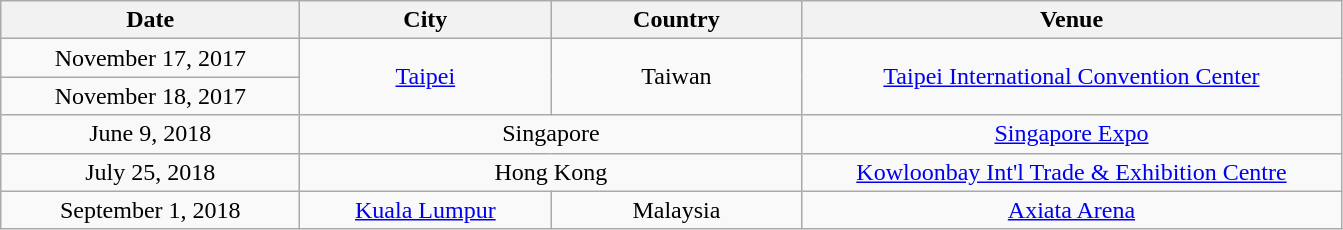<table class="wikitable" style="text-align:center;">
<tr>
<th scope="col" style="width:12em">Date</th>
<th scope="col" style="width:10em">City</th>
<th scope="col" style="width:10em">Country</th>
<th scope="col" style="width:22em">Venue</th>
</tr>
<tr>
<td>November 17, 2017</td>
<td rowspan="2"><a href='#'>Taipei</a></td>
<td rowspan="2">Taiwan</td>
<td rowspan="2"><a href='#'>Taipei International Convention Center</a></td>
</tr>
<tr>
<td>November 18, 2017</td>
</tr>
<tr>
<td>June 9, 2018</td>
<td colspan="2">Singapore</td>
<td><a href='#'>Singapore Expo</a></td>
</tr>
<tr>
<td>July 25, 2018</td>
<td colspan="2">Hong Kong</td>
<td><a href='#'>Kowloonbay Int'l Trade & Exhibition Centre</a></td>
</tr>
<tr>
<td>September 1, 2018</td>
<td><a href='#'>Kuala Lumpur</a></td>
<td>Malaysia</td>
<td><a href='#'>Axiata Arena</a></td>
</tr>
</table>
